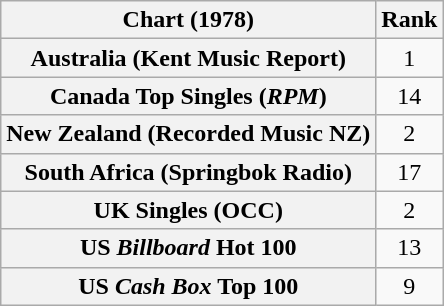<table class="wikitable sortable plainrowheaders">
<tr>
<th scope="col">Chart (1978)</th>
<th scope="col">Rank</th>
</tr>
<tr>
<th scope="row">Australia (Kent Music Report)</th>
<td style="text-align:center;">1</td>
</tr>
<tr>
<th scope="row">Canada Top Singles (<em>RPM</em>)</th>
<td style="text-align:center;">14</td>
</tr>
<tr>
<th scope="row">New Zealand (Recorded Music NZ)</th>
<td style="text-align:center;">2</td>
</tr>
<tr>
<th scope="row">South Africa (Springbok Radio)</th>
<td align="center">17</td>
</tr>
<tr>
<th scope="row">UK Singles (OCC)</th>
<td style="text-align:center;">2</td>
</tr>
<tr>
<th scope="row">US <em>Billboard</em> Hot 100 </th>
<td style="text-align:center;">13</td>
</tr>
<tr>
<th scope="row">US <em>Cash Box</em> Top 100</th>
<td style="text-align:center;">9</td>
</tr>
</table>
